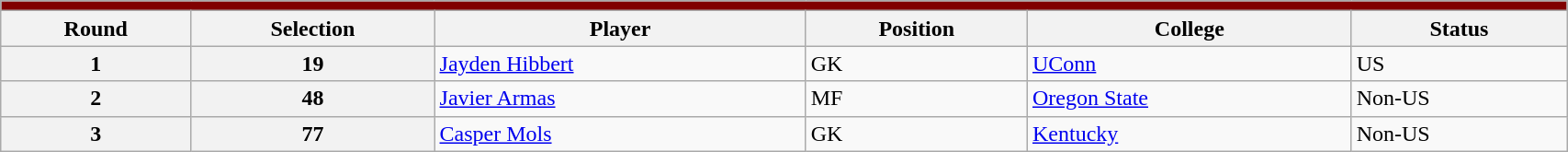<table class="wikitable sortable" style="width:90%; text-align:center; font-size:100%; text-align:left;">
<tr style="border-spacing: 2px; border: 2px white;">
<td align="center" bgcolor="#800000" colspan="6" color="#fff;" border="#E32526"><strong></strong></td>
</tr>
<tr>
<th>Round</th>
<th>Selection</th>
<th>Player</th>
<th>Position</th>
<th>College</th>
<th>Status</th>
</tr>
<tr>
<th>1</th>
<th>19</th>
<td> <a href='#'>Jayden Hibbert</a></td>
<td>GK</td>
<td><a href='#'>UConn</a></td>
<td>US</td>
</tr>
<tr>
<th>2</th>
<th>48</th>
<td> <a href='#'>Javier Armas</a></td>
<td>MF</td>
<td><a href='#'>Oregon State</a></td>
<td>Non-US</td>
</tr>
<tr>
<th>3</th>
<th>77</th>
<td> <a href='#'>Casper Mols</a></td>
<td>GK</td>
<td><a href='#'>Kentucky</a></td>
<td>Non-US</td>
</tr>
</table>
